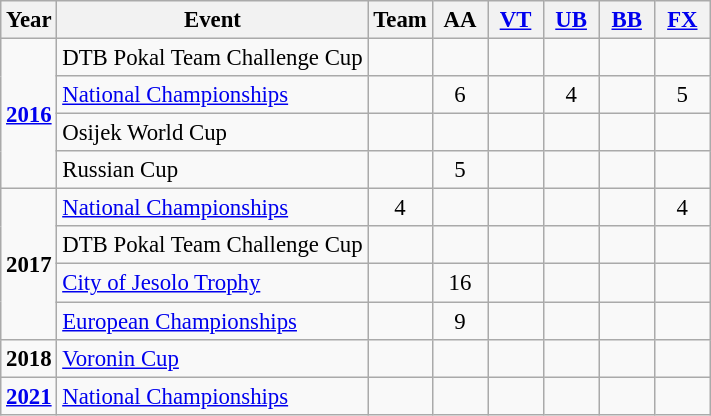<table class="wikitable" style="text-align:center; font-size:95%;">
<tr>
<th align=center>Year</th>
<th align=center>Event</th>
<th style="width:30px;">Team</th>
<th style="width:30px;">AA</th>
<th style="width:30px;"><a href='#'>VT</a></th>
<th style="width:30px;"><a href='#'>UB</a></th>
<th style="width:30px;"><a href='#'>BB</a></th>
<th style="width:30px;"><a href='#'>FX</a></th>
</tr>
<tr>
<td rowspan="4"><strong><a href='#'>2016</a></strong></td>
<td align=left>DTB Pokal Team Challenge Cup</td>
<td></td>
<td></td>
<td></td>
<td></td>
<td></td>
<td></td>
</tr>
<tr>
<td align=left><a href='#'>National Championships</a></td>
<td></td>
<td>6</td>
<td></td>
<td>4</td>
<td></td>
<td>5</td>
</tr>
<tr>
<td align=left>Osijek World Cup</td>
<td></td>
<td></td>
<td></td>
<td></td>
<td></td>
<td></td>
</tr>
<tr>
<td align=left>Russian Cup</td>
<td></td>
<td>5</td>
<td></td>
<td></td>
<td></td>
<td></td>
</tr>
<tr>
<td rowspan="4"><strong>2017</strong></td>
<td align=left><a href='#'>National Championships</a></td>
<td>4</td>
<td></td>
<td></td>
<td></td>
<td></td>
<td>4</td>
</tr>
<tr>
<td align=left>DTB Pokal Team Challenge Cup</td>
<td></td>
<td></td>
<td></td>
<td></td>
<td></td>
<td></td>
</tr>
<tr>
<td align=left><a href='#'>City of Jesolo Trophy</a></td>
<td></td>
<td>16</td>
<td></td>
<td></td>
<td></td>
<td></td>
</tr>
<tr>
<td align=left><a href='#'>European Championships</a></td>
<td></td>
<td>9</td>
<td></td>
<td></td>
<td></td>
<td></td>
</tr>
<tr>
<td rowspan="1"><strong>2018</strong></td>
<td align=left><a href='#'>Voronin Cup</a></td>
<td></td>
<td></td>
<td></td>
<td></td>
<td></td>
<td></td>
</tr>
<tr>
<td rowspan="1"><strong><a href='#'>2021</a></strong></td>
<td align=left><a href='#'>National Championships</a></td>
<td></td>
<td></td>
<td></td>
<td></td>
<td></td>
<td></td>
</tr>
</table>
